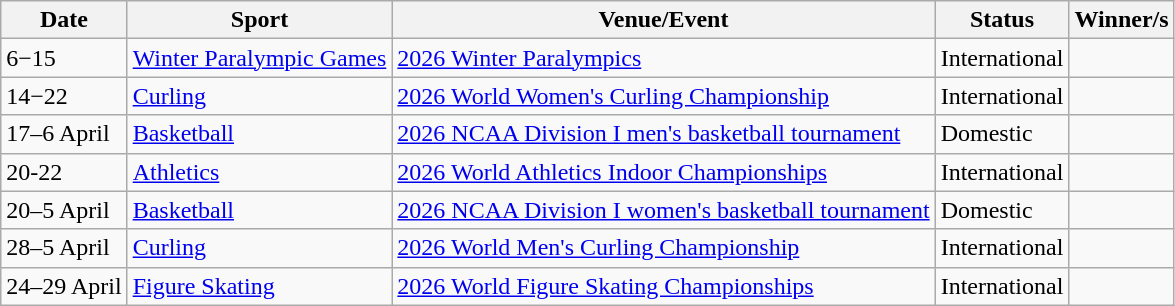<table class="wikitable source">
<tr>
<th>Date</th>
<th>Sport</th>
<th>Venue/Event</th>
<th>Status</th>
<th>Winner/s</th>
</tr>
<tr>
<td>6−15</td>
<td><a href='#'>Winter Paralympic Games</a></td>
<td> <a href='#'>2026 Winter Paralympics</a></td>
<td>International</td>
<td></td>
</tr>
<tr>
<td>14−22</td>
<td><a href='#'>Curling</a></td>
<td> <a href='#'>2026 World Women's Curling Championship</a></td>
<td>International</td>
<td></td>
</tr>
<tr>
<td>17–6 April</td>
<td><a href='#'>Basketball</a></td>
<td> <a href='#'>2026 NCAA Division I men's basketball tournament</a></td>
<td>Domestic</td>
<td></td>
</tr>
<tr>
<td>20-22</td>
<td><a href='#'>Athletics</a></td>
<td> <a href='#'>2026 World Athletics Indoor Championships</a></td>
<td>International</td>
<td></td>
</tr>
<tr>
<td>20–5 April</td>
<td><a href='#'>Basketball</a></td>
<td> <a href='#'>2026 NCAA Division I women's basketball tournament</a></td>
<td>Domestic</td>
<td></td>
</tr>
<tr>
<td>28–5 April</td>
<td><a href='#'>Curling</a></td>
<td> <a href='#'>2026 World Men's Curling Championship</a></td>
<td>International</td>
<td></td>
</tr>
<tr>
<td>24–29 April</td>
<td><a href='#'>Figure Skating</a></td>
<td> <a href='#'>2026 World Figure Skating Championships</a></td>
<td>International</td>
<td></td>
</tr>
</table>
